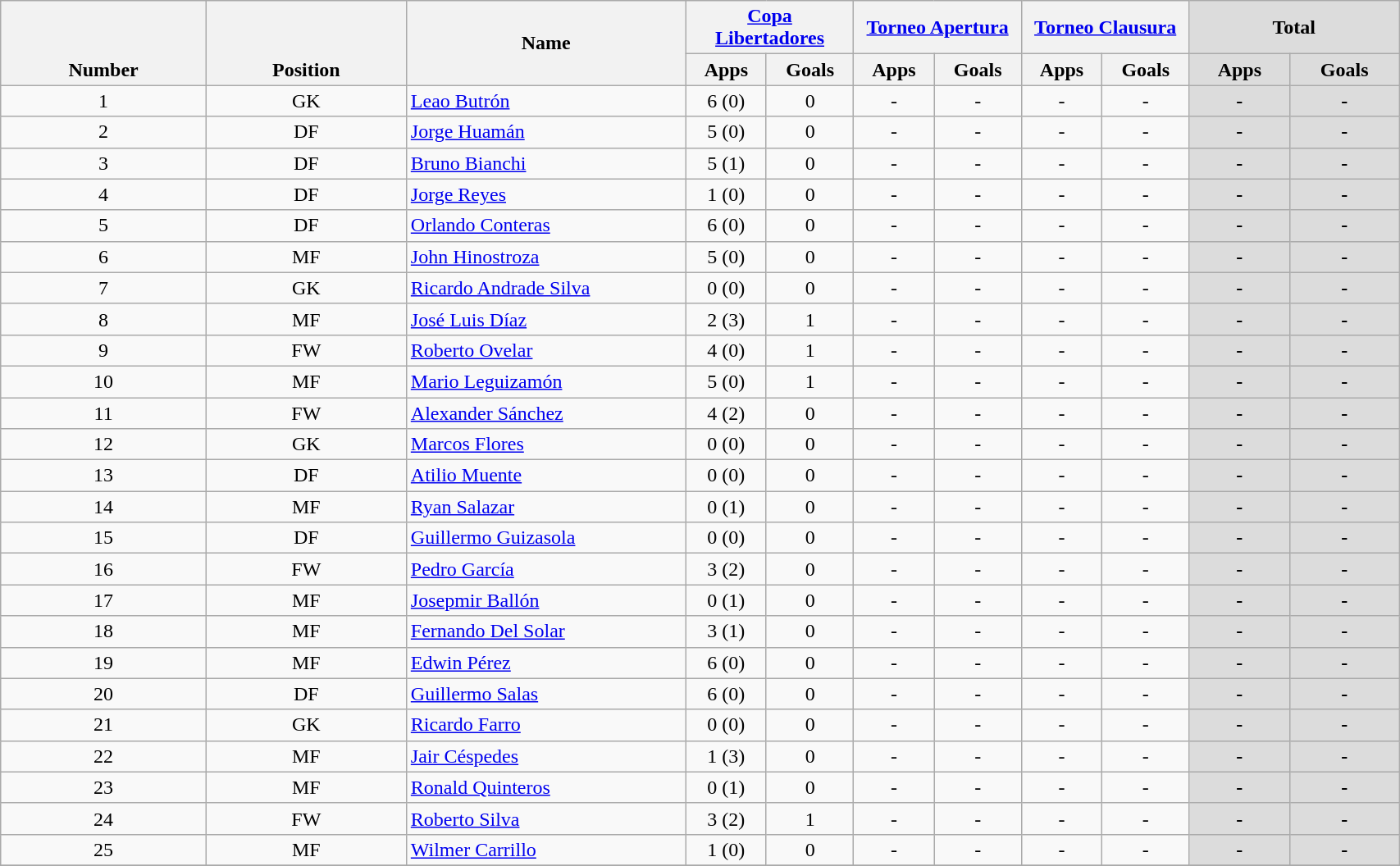<table class="wikitable" style="text-align:center" width=90%>
<tr>
<th rowspan="2" valign="bottom">Number</th>
<th rowspan="2" valign="bottom">Position</th>
<th rowspan="2" width=20%>Name</th>
<th colspan="2" width=12%><a href='#'>Copa Libertadores</a></th>
<th colspan="2" width=12%><a href='#'>Torneo Apertura</a></th>
<th colspan="2" width=12%><a href='#'>Torneo Clausura</a></th>
<th colspan="2" width=15% style="background: #DCDCDC">Total</th>
</tr>
<tr>
<th>Apps</th>
<th>Goals</th>
<th>Apps</th>
<th>Goals</th>
<th>Apps</th>
<th>Goals</th>
<th style="background: #DCDCDC">Apps</th>
<th style="background: #DCDCDC">Goals</th>
</tr>
<tr>
<td align="center">1</td>
<td align="center">GK</td>
<td align="left"> <a href='#'>Leao Butrón</a></td>
<td>6 (0)</td>
<td>0</td>
<td>-</td>
<td>-</td>
<td>-</td>
<td>-</td>
<td style="background: #DCDCDC"><strong>-</strong></td>
<td style="background: #DCDCDC"><strong>-</strong></td>
</tr>
<tr>
<td align="center">2</td>
<td align="center">DF</td>
<td align="left"> <a href='#'>Jorge Huamán</a></td>
<td>5 (0)</td>
<td>0</td>
<td>-</td>
<td>-</td>
<td>-</td>
<td>-</td>
<td style="background: #DCDCDC"><strong>-</strong></td>
<td style="background: #DCDCDC"><strong>-</strong></td>
</tr>
<tr>
<td align="center">3</td>
<td align="center">DF</td>
<td align="left"> <a href='#'>Bruno Bianchi</a></td>
<td>5 (1)</td>
<td>0</td>
<td>-</td>
<td>-</td>
<td>-</td>
<td>-</td>
<td style="background: #DCDCDC"><strong>-</strong></td>
<td style="background: #DCDCDC"><strong>-</strong></td>
</tr>
<tr>
<td align="center">4</td>
<td align="center">DF</td>
<td align="left"> <a href='#'>Jorge Reyes</a></td>
<td>1 (0)</td>
<td>0</td>
<td>-</td>
<td>-</td>
<td>-</td>
<td>-</td>
<td style="background: #DCDCDC"><strong>-</strong></td>
<td style="background: #DCDCDC"><strong>-</strong></td>
</tr>
<tr>
<td align="center">5</td>
<td align="center">DF</td>
<td align="left"> <a href='#'>Orlando Conteras</a></td>
<td>6 (0)</td>
<td>0</td>
<td>-</td>
<td>-</td>
<td>-</td>
<td>-</td>
<td style="background: #DCDCDC"><strong>-</strong></td>
<td style="background: #DCDCDC"><strong>-</strong></td>
</tr>
<tr>
<td align="center">6</td>
<td align="center">MF</td>
<td align="left"> <a href='#'>John Hinostroza</a></td>
<td>5 (0)</td>
<td>0</td>
<td>-</td>
<td>-</td>
<td>-</td>
<td>-</td>
<td style="background: #DCDCDC"><strong>-</strong></td>
<td style="background: #DCDCDC"><strong>-</strong></td>
</tr>
<tr>
<td align="center">7</td>
<td align="center">GK</td>
<td align="left"> <a href='#'>Ricardo Andrade Silva</a></td>
<td>0 (0)</td>
<td>0</td>
<td>-</td>
<td>-</td>
<td>-</td>
<td>-</td>
<td style="background: #DCDCDC"><strong>-</strong></td>
<td style="background: #DCDCDC"><strong>-</strong></td>
</tr>
<tr>
<td align="center">8</td>
<td align="center">MF</td>
<td align="left"> <a href='#'>José Luis Díaz</a></td>
<td>2 (3)</td>
<td>1</td>
<td>-</td>
<td>-</td>
<td>-</td>
<td>-</td>
<td style="background: #DCDCDC"><strong>-</strong></td>
<td style="background: #DCDCDC"><strong>-</strong></td>
</tr>
<tr>
<td align="center">9</td>
<td align="center">FW</td>
<td align="left"> <a href='#'>Roberto Ovelar</a></td>
<td>4 (0)</td>
<td>1</td>
<td>-</td>
<td>-</td>
<td>-</td>
<td>-</td>
<td style="background: #DCDCDC"><strong>-</strong></td>
<td style="background: #DCDCDC"><strong>-</strong></td>
</tr>
<tr>
<td align="center">10</td>
<td align="center">MF</td>
<td align="left"> <a href='#'>Mario Leguizamón</a></td>
<td>5 (0)</td>
<td>1</td>
<td>-</td>
<td>-</td>
<td>-</td>
<td>-</td>
<td style="background: #DCDCDC"><strong>-</strong></td>
<td style="background: #DCDCDC"><strong>-</strong></td>
</tr>
<tr>
<td align="center">11</td>
<td align="center">FW</td>
<td align="left"> <a href='#'>Alexander Sánchez</a></td>
<td>4 (2)</td>
<td>0</td>
<td>-</td>
<td>-</td>
<td>-</td>
<td>-</td>
<td style="background: #DCDCDC"><strong>-</strong></td>
<td style="background: #DCDCDC"><strong>-</strong></td>
</tr>
<tr>
<td align="center">12</td>
<td align="center">GK</td>
<td align="left"> <a href='#'>Marcos Flores</a></td>
<td>0 (0)</td>
<td>0</td>
<td>-</td>
<td>-</td>
<td>-</td>
<td>-</td>
<td style="background: #DCDCDC"><strong>-</strong></td>
<td style="background: #DCDCDC"><strong>-</strong></td>
</tr>
<tr>
<td align="center">13</td>
<td align="center">DF</td>
<td align="left"> <a href='#'>Atilio Muente</a></td>
<td>0 (0)</td>
<td>0</td>
<td>-</td>
<td>-</td>
<td>-</td>
<td>-</td>
<td style="background: #DCDCDC"><strong>-</strong></td>
<td style="background: #DCDCDC"><strong>-</strong></td>
</tr>
<tr>
<td align="center">14</td>
<td align="center">MF</td>
<td align="left"> <a href='#'>Ryan Salazar</a></td>
<td>0 (1)</td>
<td>0</td>
<td>-</td>
<td>-</td>
<td>-</td>
<td>-</td>
<td style="background: #DCDCDC"><strong>-</strong></td>
<td style="background: #DCDCDC"><strong>-</strong></td>
</tr>
<tr>
<td align="center">15</td>
<td align="center">DF</td>
<td align="left"> <a href='#'>Guillermo Guizasola</a></td>
<td>0 (0)</td>
<td>0</td>
<td>-</td>
<td>-</td>
<td>-</td>
<td>-</td>
<td style="background: #DCDCDC"><strong>-</strong></td>
<td style="background: #DCDCDC"><strong>-</strong></td>
</tr>
<tr>
<td align="center">16</td>
<td align="center">FW</td>
<td align="left"> <a href='#'>Pedro García</a></td>
<td>3 (2)</td>
<td>0</td>
<td>-</td>
<td>-</td>
<td>-</td>
<td>-</td>
<td style="background: #DCDCDC"><strong>-</strong></td>
<td style="background: #DCDCDC"><strong>-</strong></td>
</tr>
<tr>
<td align="center">17</td>
<td align="center">MF</td>
<td align="left"> <a href='#'>Josepmir Ballón</a></td>
<td>0 (1)</td>
<td>0</td>
<td>-</td>
<td>-</td>
<td>-</td>
<td>-</td>
<td style="background: #DCDCDC"><strong>-</strong></td>
<td style="background: #DCDCDC"><strong>-</strong></td>
</tr>
<tr>
<td align="center">18</td>
<td align="center">MF</td>
<td align="left"> <a href='#'>Fernando Del Solar</a></td>
<td>3 (1)</td>
<td>0</td>
<td>-</td>
<td>-</td>
<td>-</td>
<td>-</td>
<td style="background: #DCDCDC"><strong>-</strong></td>
<td style="background: #DCDCDC"><strong>-</strong></td>
</tr>
<tr>
<td align="center">19</td>
<td align="center">MF</td>
<td align="left"> <a href='#'>Edwin Pérez</a></td>
<td>6 (0)</td>
<td>0</td>
<td>-</td>
<td>-</td>
<td>-</td>
<td>-</td>
<td style="background: #DCDCDC"><strong>-</strong></td>
<td style="background: #DCDCDC"><strong>-</strong></td>
</tr>
<tr>
<td align="center">20</td>
<td align="center">DF</td>
<td align="left"> <a href='#'>Guillermo Salas</a></td>
<td>6 (0)</td>
<td>0</td>
<td>-</td>
<td>-</td>
<td>-</td>
<td>-</td>
<td style="background: #DCDCDC"><strong>-</strong></td>
<td style="background: #DCDCDC"><strong>-</strong></td>
</tr>
<tr>
<td align="center">21</td>
<td align="center">GK</td>
<td align="left"> <a href='#'>Ricardo Farro</a></td>
<td>0 (0)</td>
<td>0</td>
<td>-</td>
<td>-</td>
<td>-</td>
<td>-</td>
<td style="background: #DCDCDC"><strong>-</strong></td>
<td style="background: #DCDCDC"><strong>-</strong></td>
</tr>
<tr>
<td align="center">22</td>
<td align="center">MF</td>
<td align="left"> <a href='#'>Jair Céspedes</a></td>
<td>1 (3)</td>
<td>0</td>
<td>-</td>
<td>-</td>
<td>-</td>
<td>-</td>
<td style="background: #DCDCDC"><strong>-</strong></td>
<td style="background: #DCDCDC"><strong>-</strong></td>
</tr>
<tr>
<td align="center">23</td>
<td align="center">MF</td>
<td align="left"> <a href='#'>Ronald Quinteros</a></td>
<td>0 (1)</td>
<td>0</td>
<td>-</td>
<td>-</td>
<td>-</td>
<td>-</td>
<td style="background: #DCDCDC"><strong>-</strong></td>
<td style="background: #DCDCDC"><strong>-</strong></td>
</tr>
<tr>
<td align="center">24</td>
<td align="center">FW</td>
<td align="left"> <a href='#'>Roberto Silva</a></td>
<td>3 (2)</td>
<td>1</td>
<td>-</td>
<td>-</td>
<td>-</td>
<td>-</td>
<td style="background: #DCDCDC"><strong>-</strong></td>
<td style="background: #DCDCDC"><strong>-</strong></td>
</tr>
<tr>
<td align="center">25</td>
<td align="center">MF</td>
<td align="left"> <a href='#'>Wilmer Carrillo</a></td>
<td>1 (0)</td>
<td>0</td>
<td>-</td>
<td>-</td>
<td>-</td>
<td>-</td>
<td style="background: #DCDCDC"><strong>-</strong></td>
<td style="background: #DCDCDC"><strong>-</strong></td>
</tr>
<tr>
</tr>
</table>
